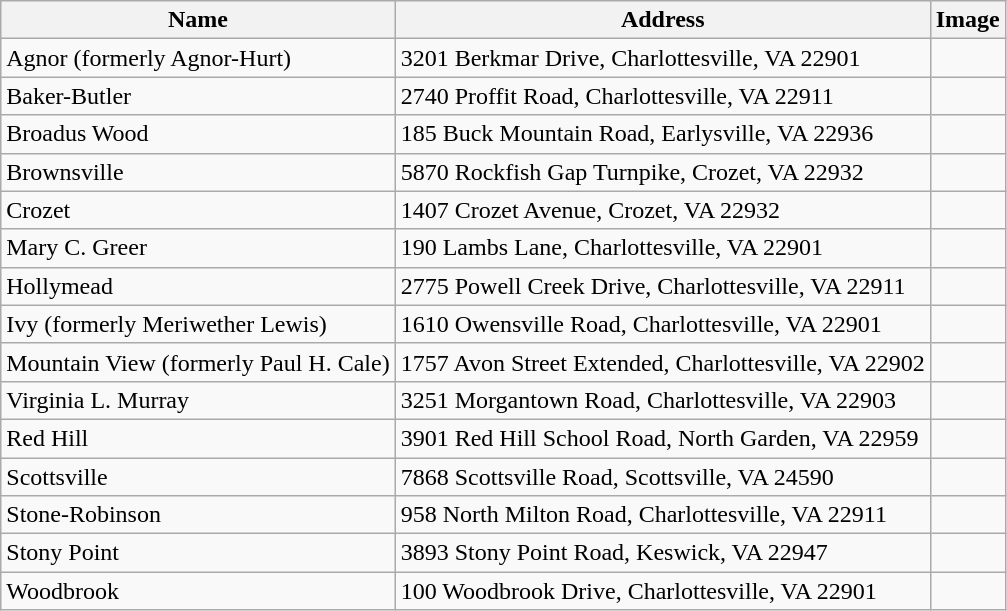<table class="wikitable">
<tr>
<th>Name</th>
<th>Address</th>
<th>Image</th>
</tr>
<tr>
<td>Agnor (formerly Agnor-Hurt)</td>
<td>3201 Berkmar Drive, Charlottesville, VA 22901</td>
<td></td>
</tr>
<tr>
<td>Baker-Butler</td>
<td>2740 Proffit Road, Charlottesville, VA 22911</td>
<td></td>
</tr>
<tr>
<td>Broadus Wood</td>
<td>185 Buck Mountain Road, Earlysville, VA 22936</td>
<td></td>
</tr>
<tr>
<td>Brownsville</td>
<td>5870 Rockfish Gap Turnpike, Crozet, VA 22932</td>
<td></td>
</tr>
<tr>
<td>Crozet</td>
<td>1407 Crozet Avenue, Crozet, VA 22932</td>
<td></td>
</tr>
<tr>
<td>Mary C. Greer</td>
<td>190 Lambs Lane, Charlottesville, VA 22901</td>
<td></td>
</tr>
<tr>
<td>Hollymead</td>
<td>2775 Powell Creek Drive, Charlottesville, VA 22911</td>
<td></td>
</tr>
<tr>
<td>Ivy (formerly Meriwether Lewis)</td>
<td>1610 Owensville Road, Charlottesville, VA 22901</td>
<td></td>
</tr>
<tr>
<td>Mountain View (formerly Paul H. Cale)</td>
<td>1757 Avon Street Extended, Charlottesville, VA 22902</td>
<td></td>
</tr>
<tr>
<td>Virginia L. Murray</td>
<td>3251 Morgantown Road, Charlottesville, VA 22903</td>
<td></td>
</tr>
<tr>
<td>Red Hill</td>
<td>3901 Red Hill School Road, North Garden, VA 22959</td>
<td></td>
</tr>
<tr>
<td>Scottsville</td>
<td>7868 Scottsville Road, Scottsville, VA 24590</td>
<td></td>
</tr>
<tr>
<td>Stone-Robinson</td>
<td>958 North Milton Road, Charlottesville, VA 22911</td>
<td></td>
</tr>
<tr>
<td>Stony Point</td>
<td>3893 Stony Point Road, Keswick, VA 22947</td>
<td></td>
</tr>
<tr>
<td>Woodbrook</td>
<td>100 Woodbrook Drive, Charlottesville, VA 22901</td>
<td></td>
</tr>
</table>
